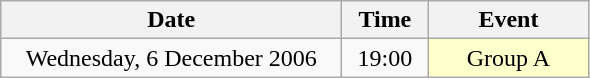<table class = "wikitable" style="text-align:center;">
<tr>
<th width=220>Date</th>
<th width=50>Time</th>
<th width=100>Event</th>
</tr>
<tr>
<td>Wednesday, 6 December 2006</td>
<td>19:00</td>
<td bgcolor=ffffcc>Group A</td>
</tr>
</table>
